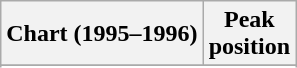<table class="wikitable sortable plainrowheaders" style="text-align:center">
<tr>
<th>Chart (1995–1996)</th>
<th>Peak<br>position</th>
</tr>
<tr>
</tr>
<tr>
</tr>
</table>
